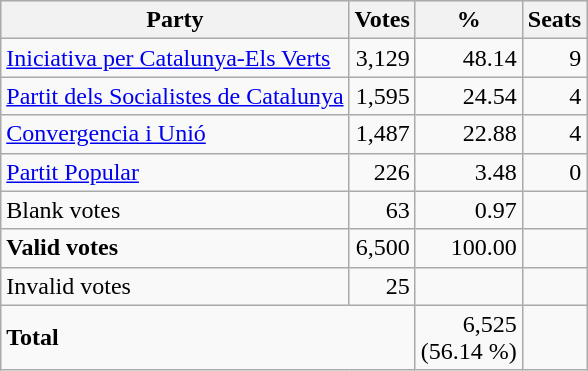<table class="wikitable" border="1">
<tr style="background-color:#E9E9E9">
<th>Party</th>
<th>Votes</th>
<th>%</th>
<th>Seats</th>
</tr>
<tr>
<td><a href='#'>Iniciativa per Catalunya-Els Verts</a></td>
<td align="right">3,129</td>
<td align="right">48.14</td>
<td align="right">9</td>
</tr>
<tr>
<td><a href='#'>Partit dels Socialistes de Catalunya</a></td>
<td align="right">1,595</td>
<td align="right">24.54</td>
<td align="right">4</td>
</tr>
<tr>
<td><a href='#'>Convergencia i Unió</a></td>
<td align="right">1,487</td>
<td align="right">22.88</td>
<td align="right">4</td>
</tr>
<tr>
<td><a href='#'>Partit Popular</a></td>
<td align="right">226</td>
<td align="right">3.48</td>
<td align="right">0</td>
</tr>
<tr>
<td>Blank votes</td>
<td align="right">63</td>
<td align="right">0.97</td>
<td> </td>
</tr>
<tr>
<td><strong>Valid votes</strong></td>
<td align="right">6,500</td>
<td align="right">100.00</td>
<td> </td>
</tr>
<tr>
<td>Invalid votes</td>
<td align="right">25</td>
<td> </td>
<td> </td>
</tr>
<tr>
<td colspan="2"><strong>Total</strong></td>
<td align="right">6,525<br>(56.14 %)</td>
<td></td>
</tr>
</table>
